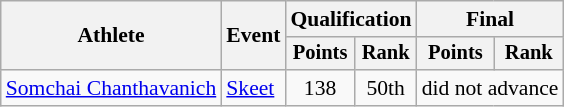<table class="wikitable" border="1" style="font-size:90%">
<tr>
<th rowspan="2">Athlete</th>
<th rowspan="2">Event</th>
<th colspan=2>Qualification</th>
<th colspan=2>Final</th>
</tr>
<tr style="font-size:95%">
<th>Points</th>
<th>Rank</th>
<th>Points</th>
<th>Rank</th>
</tr>
<tr align=center>
<td align=left><a href='#'>Somchai Chanthavanich</a></td>
<td align=left><a href='#'>Skeet</a></td>
<td>138</td>
<td>50th</td>
<td colspan="2"  align="center">did not advance</td>
</tr>
</table>
